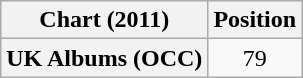<table class="wikitable plainrowheaders" style="text-align:center">
<tr>
<th scope="col">Chart (2011)</th>
<th scope="col">Position</th>
</tr>
<tr>
<th scope="row">UK Albums (OCC)</th>
<td>79</td>
</tr>
</table>
